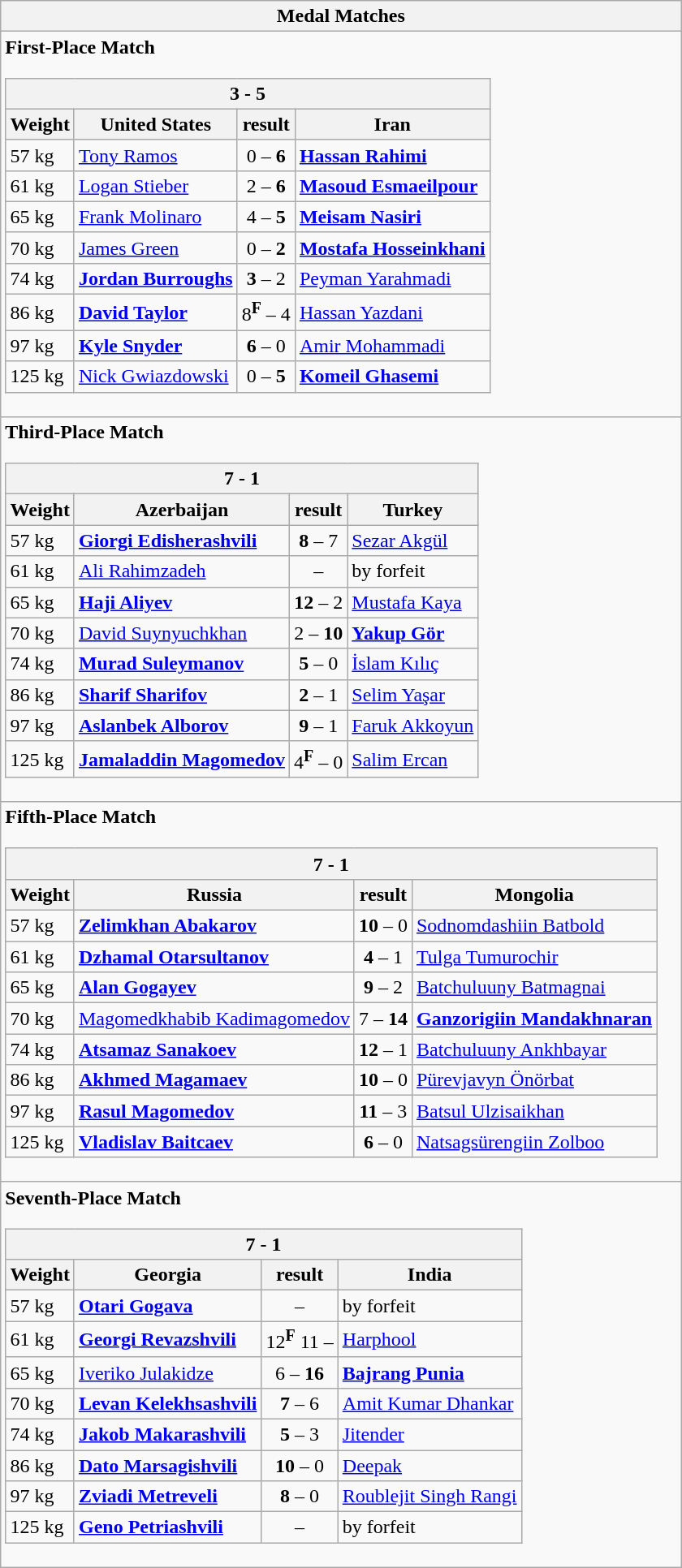<table class="wikitable outercollapse">
<tr>
<th>Medal Matches</th>
</tr>
<tr>
<td><strong>First-Place Match</strong><br><table class="wikitable collapsible innercollapse">
<tr>
<th colspan=4> 3 - 5 </th>
</tr>
<tr>
<th>Weight</th>
<th>United States</th>
<th>result</th>
<th>Iran</th>
</tr>
<tr>
<td>57 kg</td>
<td><a href='#'>Tony Ramos</a></td>
<td align=center>0 – <strong>6</strong></td>
<td><strong><a href='#'>Hassan Rahimi</a></strong></td>
</tr>
<tr>
<td>61 kg</td>
<td><a href='#'>Logan Stieber</a></td>
<td align=center>2 – <strong>6</strong></td>
<td><strong><a href='#'>Masoud Esmaeilpour</a></strong></td>
</tr>
<tr>
<td>65 kg</td>
<td><a href='#'>Frank Molinaro</a></td>
<td align=center>4 – <strong>5</strong></td>
<td><strong><a href='#'>Meisam Nasiri</a></strong></td>
</tr>
<tr>
<td>70 kg</td>
<td><a href='#'>James Green</a></td>
<td align=center>0 – <strong>2</strong></td>
<td><strong><a href='#'>Mostafa Hosseinkhani</a></strong></td>
</tr>
<tr>
<td>74 kg</td>
<td><strong><a href='#'>Jordan Burroughs</a></strong></td>
<td align=center><strong>3</strong> – 2</td>
<td><a href='#'>Peyman Yarahmadi</a></td>
</tr>
<tr>
<td>86 kg</td>
<td><strong><a href='#'>David Taylor</a></strong></td>
<td align=center>8<sup><strong>F</strong></sup> – 4</td>
<td><a href='#'>Hassan Yazdani</a></td>
</tr>
<tr>
<td>97 kg</td>
<td><strong><a href='#'>Kyle Snyder</a></strong></td>
<td align=center><strong>6</strong> – 0</td>
<td><a href='#'>Amir Mohammadi</a></td>
</tr>
<tr>
<td>125 kg</td>
<td><a href='#'>Nick Gwiazdowski</a></td>
<td align=center>0 – <strong>5</strong></td>
<td><strong><a href='#'>Komeil Ghasemi</a></strong></td>
</tr>
</table>
</td>
</tr>
<tr>
<td><strong>Third-Place Match</strong><br><table class="wikitable collapsible innercollapse">
<tr>
<th colspan=4> 7 - 1 </th>
</tr>
<tr>
<th>Weight</th>
<th>Azerbaijan</th>
<th>result</th>
<th>Turkey</th>
</tr>
<tr>
<td>57 kg</td>
<td><strong><a href='#'>Giorgi Edisherashvili</a></strong></td>
<td align=center><strong>8</strong> – 7</td>
<td><a href='#'>Sezar Akgül</a></td>
</tr>
<tr>
<td>61 kg</td>
<td><a href='#'>Ali Rahimzadeh</a></td>
<td align=center>–</td>
<td>by forfeit</td>
</tr>
<tr>
<td>65 kg</td>
<td><strong><a href='#'>Haji Aliyev</a></strong></td>
<td align=center><strong>12</strong> – 2</td>
<td><a href='#'>Mustafa Kaya</a></td>
</tr>
<tr>
<td>70 kg</td>
<td><a href='#'>David Suynyuchkhan</a></td>
<td align=center>2 – <strong>10</strong></td>
<td><strong><a href='#'>Yakup Gör</a></strong></td>
</tr>
<tr>
<td>74 kg</td>
<td><strong><a href='#'>Murad Suleymanov</a></strong></td>
<td align=center><strong>5</strong> – 0</td>
<td><a href='#'>İslam Kılıç</a></td>
</tr>
<tr>
<td>86 kg</td>
<td><strong><a href='#'>Sharif Sharifov</a></strong></td>
<td align=center><strong>2</strong> – 1</td>
<td><a href='#'>Selim Yaşar</a></td>
</tr>
<tr>
<td>97 kg</td>
<td><strong><a href='#'>Aslanbek Alborov</a></strong></td>
<td align=center><strong>9</strong> – 1</td>
<td><a href='#'>Faruk Akkoyun</a></td>
</tr>
<tr>
<td>125 kg</td>
<td><strong><a href='#'>Jamaladdin Magomedov</a></strong></td>
<td align=center>4<sup><strong>F</strong></sup> – 0</td>
<td><a href='#'>Salim Ercan</a></td>
</tr>
</table>
</td>
</tr>
<tr>
<td><strong>Fifth-Place Match</strong><br><table class="wikitable collapsible innercollapse">
<tr>
<th colspan=4> 7 -  1 </th>
</tr>
<tr>
<th>Weight</th>
<th>Russia</th>
<th>result</th>
<th>Mongolia</th>
</tr>
<tr>
<td>57 kg</td>
<td><strong><a href='#'>Zelimkhan Abakarov</a></strong></td>
<td align=center><strong>10</strong> – 0</td>
<td><a href='#'>Sodnomdashiin Batbold</a></td>
</tr>
<tr>
<td>61 kg</td>
<td><strong><a href='#'>Dzhamal Otarsultanov</a></strong></td>
<td align=center><strong>4</strong>  – 1</td>
<td><a href='#'>Tulga Tumurochir</a></td>
</tr>
<tr>
<td>65 kg</td>
<td><strong><a href='#'>Alan Gogayev</a></strong></td>
<td align=center><strong>9</strong> – 2</td>
<td><a href='#'>Batchuluuny Batmagnai</a></td>
</tr>
<tr>
<td>70 kg</td>
<td><a href='#'>Magomedkhabib Kadimagomedov</a></td>
<td align=center>7 – <strong>14</strong></td>
<td><strong><a href='#'>Ganzorigiin Mandakhnaran</a></strong></td>
</tr>
<tr>
<td>74 kg</td>
<td><strong><a href='#'>Atsamaz Sanakoev</a></strong></td>
<td align=center><strong>12</strong> – 1</td>
<td><a href='#'>Batchuluuny Ankhbayar</a></td>
</tr>
<tr>
<td>86 kg</td>
<td><strong><a href='#'>Akhmed Magamaev</a></strong></td>
<td align=center><strong>10</strong> – 0</td>
<td><a href='#'>Pürevjavyn Önörbat</a></td>
</tr>
<tr>
<td>97 kg</td>
<td><strong><a href='#'>Rasul Magomedov</a></strong></td>
<td align=center><strong>11</strong> – 3</td>
<td><a href='#'>Batsul Ulzisaikhan</a></td>
</tr>
<tr>
<td>125 kg</td>
<td><strong><a href='#'>Vladislav Baitcaev</a></strong></td>
<td align=center><strong>6</strong> – 0</td>
<td><a href='#'>Natsagsürengiin Zolboo</a></td>
</tr>
</table>
</td>
</tr>
<tr>
<td><strong>Seventh-Place Match</strong><br><table class="wikitable collapsible innercollapse">
<tr>
<th colspan=4> 7 - 1 </th>
</tr>
<tr>
<th>Weight</th>
<th>Georgia</th>
<th>result</th>
<th>India</th>
</tr>
<tr>
<td>57 kg</td>
<td><strong><a href='#'>Otari Gogava</a></strong></td>
<td align=center>–</td>
<td>by forfeit</td>
</tr>
<tr>
<td>61 kg</td>
<td><strong><a href='#'>Georgi Revazshvili</a></strong></td>
<td align=center>12<sup><strong>F</strong></sup> 11 –</td>
<td><a href='#'>Harphool</a></td>
</tr>
<tr>
<td>65 kg</td>
<td><a href='#'>Iveriko Julakidze</a></td>
<td align=center>6 – <strong>16</strong></td>
<td><strong><a href='#'>Bajrang Punia</a></strong></td>
</tr>
<tr>
<td>70 kg</td>
<td><strong><a href='#'>Levan Kelekhsashvili</a></strong></td>
<td align=center><strong>7</strong> – 6</td>
<td><a href='#'>Amit Kumar Dhankar</a></td>
</tr>
<tr>
<td>74 kg</td>
<td><strong><a href='#'>Jakob Makarashvili</a></strong></td>
<td align=center><strong>5</strong> – 3</td>
<td><a href='#'>Jitender</a></td>
</tr>
<tr>
<td>86 kg</td>
<td><strong><a href='#'>Dato Marsagishvili</a></strong></td>
<td align=center><strong>10</strong> – 0</td>
<td><a href='#'>Deepak</a></td>
</tr>
<tr>
<td>97 kg</td>
<td><strong><a href='#'>Zviadi Metreveli</a></strong></td>
<td align=center><strong>8</strong> – 0</td>
<td><a href='#'>Roublejit Singh Rangi</a></td>
</tr>
<tr>
<td>125 kg</td>
<td><strong><a href='#'>Geno Petriashvili</a></strong></td>
<td align=center>–</td>
<td>by forfeit</td>
</tr>
</table>
</td>
</tr>
</table>
